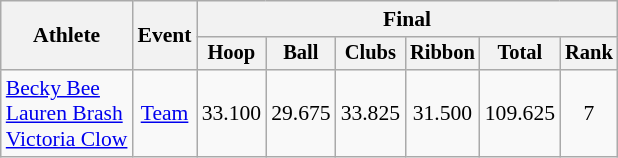<table class=wikitable style="font-size:90%">
<tr>
<th rowspan="2">Athlete</th>
<th rowspan="2">Event</th>
<th colspan=6>Final</th>
</tr>
<tr style="font-size:95%">
<th>Hoop</th>
<th>Ball</th>
<th>Clubs</th>
<th>Ribbon</th>
<th>Total</th>
<th>Rank</th>
</tr>
<tr align=center>
<td align=left><a href='#'>Becky Bee</a><br><a href='#'>Lauren Brash</a><br><a href='#'>Victoria Clow</a></td>
<td><a href='#'>Team</a></td>
<td>33.100</td>
<td>29.675</td>
<td>33.825</td>
<td>31.500</td>
<td>109.625</td>
<td>7</td>
</tr>
</table>
